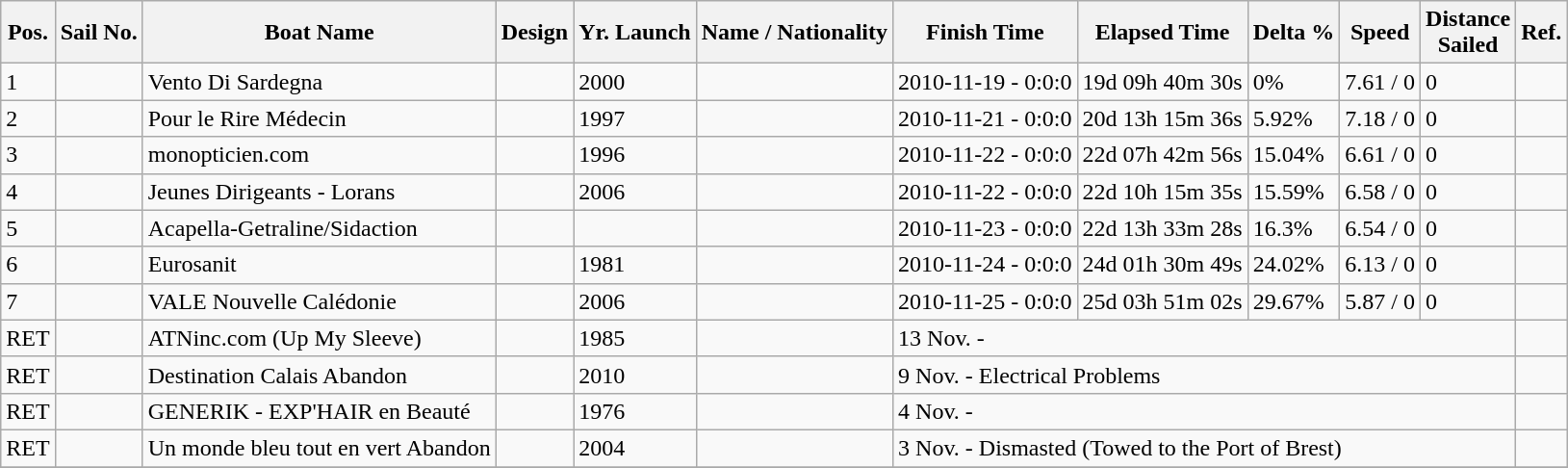<table class="wikitable sortable">
<tr>
<th>Pos.</th>
<th>Sail No.</th>
<th>Boat Name</th>
<th>Design</th>
<th>Yr. Launch</th>
<th>Name / Nationality</th>
<th>Finish Time</th>
<th>Elapsed Time</th>
<th>Delta %</th>
<th>Speed</th>
<th>Distance<br>Sailed</th>
<th>Ref.</th>
</tr>
<tr>
<td>1</td>
<td></td>
<td>Vento Di Sardegna</td>
<td></td>
<td>2000</td>
<td></td>
<td>2010-11-19 - 0:0:0</td>
<td>19d 09h 40m 30s</td>
<td>0%</td>
<td>7.61 / 0</td>
<td>0</td>
<td></td>
</tr>
<tr>
<td>2</td>
<td></td>
<td>Pour le Rire Médecin</td>
<td></td>
<td>1997</td>
<td></td>
<td>2010-11-21 - 0:0:0</td>
<td>20d 13h 15m 36s</td>
<td>5.92%</td>
<td>7.18 / 0</td>
<td>0</td>
<td></td>
</tr>
<tr>
<td>3</td>
<td></td>
<td>monopticien.com</td>
<td></td>
<td>1996</td>
<td></td>
<td>2010-11-22 - 0:0:0</td>
<td>22d 07h 42m 56s</td>
<td>15.04%</td>
<td>6.61 / 0</td>
<td>0</td>
<td></td>
</tr>
<tr>
<td>4</td>
<td></td>
<td>Jeunes Dirigeants - Lorans</td>
<td></td>
<td>2006</td>
<td></td>
<td>2010-11-22 - 0:0:0</td>
<td>22d 10h 15m 35s</td>
<td>15.59%</td>
<td>6.58 / 0</td>
<td>0</td>
<td></td>
</tr>
<tr>
<td>5</td>
<td></td>
<td>Acapella-Getraline/Sidaction</td>
<td></td>
<td></td>
<td></td>
<td>2010-11-23 - 0:0:0</td>
<td>22d 13h 33m 28s</td>
<td>16.3%</td>
<td>6.54 / 0</td>
<td>0</td>
<td></td>
</tr>
<tr>
<td>6</td>
<td></td>
<td>Eurosanit</td>
<td></td>
<td>1981</td>
<td></td>
<td>2010-11-24 - 0:0:0</td>
<td>24d 01h 30m 49s</td>
<td>24.02%</td>
<td>6.13 / 0</td>
<td>0</td>
<td></td>
</tr>
<tr>
<td>7</td>
<td></td>
<td>VALE Nouvelle Calédonie</td>
<td></td>
<td>2006</td>
<td></td>
<td>2010-11-25 - 0:0:0</td>
<td>25d 03h 51m 02s</td>
<td>29.67%</td>
<td>5.87 / 0</td>
<td>0</td>
<td></td>
</tr>
<tr>
<td>RET</td>
<td></td>
<td>ATNinc.com (Up My Sleeve)</td>
<td></td>
<td>1985</td>
<td></td>
<td colspan=5>13 Nov. -</td>
<td></td>
</tr>
<tr>
<td>RET</td>
<td></td>
<td>Destination Calais Abandon</td>
<td></td>
<td>2010</td>
<td></td>
<td colspan=5>9 Nov. - Electrical Problems</td>
<td></td>
</tr>
<tr>
<td>RET</td>
<td></td>
<td>GENERIK - EXP'HAIR en Beauté</td>
<td></td>
<td>1976</td>
<td></td>
<td colspan=5>4 Nov. -</td>
<td></td>
</tr>
<tr>
<td>RET</td>
<td></td>
<td>Un monde bleu tout en vert Abandon</td>
<td></td>
<td>2004</td>
<td></td>
<td colspan=5>3 Nov. - Dismasted (Towed to the Port of Brest)</td>
<td></td>
</tr>
<tr>
</tr>
</table>
